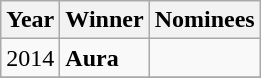<table class=wikitable>
<tr>
<th>Year</th>
<th>Winner</th>
<th>Nominees</th>
</tr>
<tr>
<td>2014</td>
<td><strong>Aura</strong></td>
<td></td>
</tr>
<tr>
</tr>
</table>
